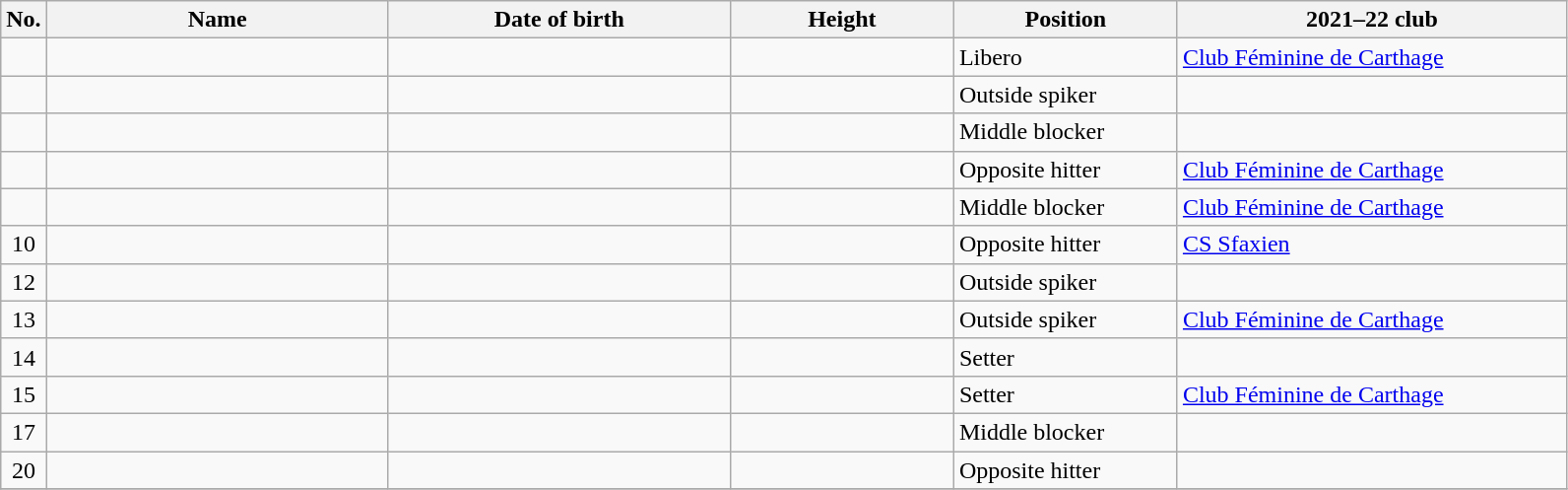<table class="wikitable sortable" style="font-size:100%; text-align:center;">
<tr>
<th>No.</th>
<th style="width:14em">Name</th>
<th style="width:14em">Date of birth</th>
<th style="width:9em">Height</th>
<th style="width:9em">Position</th>
<th style="width:16em">2021–22 club</th>
</tr>
<tr>
<td></td>
<td align=left></td>
<td align=right></td>
<td></td>
<td align=left>Libero</td>
<td align=left> <a href='#'>Club Féminine de Carthage</a></td>
</tr>
<tr>
<td></td>
<td align=left></td>
<td align=right></td>
<td></td>
<td align=left>Outside spiker</td>
<td align=left></td>
</tr>
<tr>
<td></td>
<td align=left></td>
<td align=right></td>
<td></td>
<td align=left>Middle blocker</td>
<td align=left></td>
</tr>
<tr>
<td></td>
<td align=left></td>
<td align=right></td>
<td></td>
<td align=left>Opposite hitter</td>
<td align=left> <a href='#'>Club Féminine de Carthage</a></td>
</tr>
<tr>
<td></td>
<td align=left></td>
<td align=right></td>
<td></td>
<td align=left>Middle blocker</td>
<td align=left> <a href='#'>Club Féminine de Carthage</a></td>
</tr>
<tr>
<td>10</td>
<td align=left></td>
<td align=right></td>
<td></td>
<td align=left>Opposite hitter</td>
<td align=left> <a href='#'>CS Sfaxien</a></td>
</tr>
<tr>
<td>12</td>
<td align=left></td>
<td align=right></td>
<td></td>
<td align=left>Outside spiker</td>
<td align=left></td>
</tr>
<tr>
<td>13</td>
<td align=left></td>
<td align=right></td>
<td></td>
<td align=left>Outside spiker</td>
<td align=left> <a href='#'>Club Féminine de Carthage</a></td>
</tr>
<tr>
<td>14</td>
<td align=left></td>
<td align=right></td>
<td></td>
<td align=left>Setter</td>
<td align=left></td>
</tr>
<tr>
<td>15</td>
<td align=left></td>
<td align=right></td>
<td></td>
<td align=left>Setter</td>
<td align=left> <a href='#'>Club Féminine de Carthage</a></td>
</tr>
<tr>
<td>17</td>
<td align=left></td>
<td align=right></td>
<td></td>
<td align=left>Middle blocker</td>
<td align=left></td>
</tr>
<tr>
<td>20</td>
<td align=left></td>
<td align=right></td>
<td></td>
<td align=left>Opposite hitter</td>
<td align=left></td>
</tr>
<tr>
</tr>
</table>
